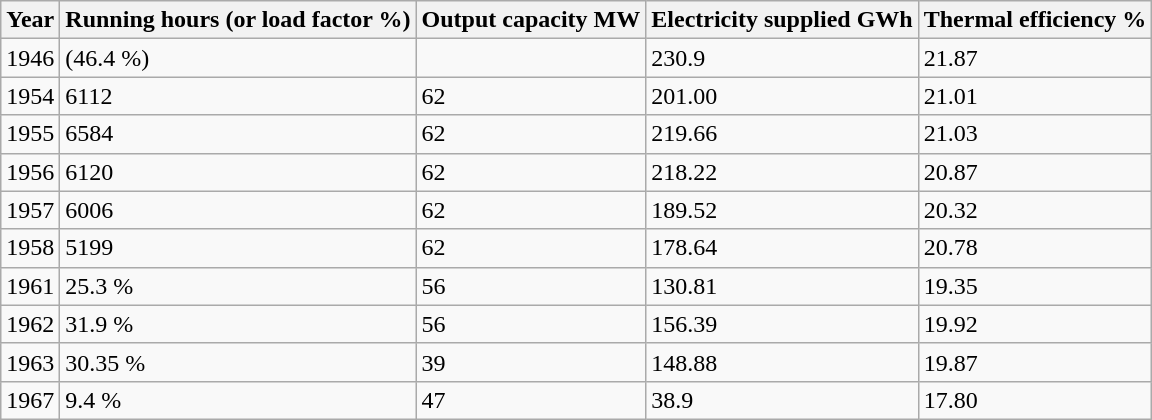<table class="wikitable">
<tr>
<th>Year</th>
<th>Running hours (or load factor %)</th>
<th>Output capacity MW</th>
<th>Electricity supplied GWh</th>
<th>Thermal efficiency %</th>
</tr>
<tr>
<td>1946</td>
<td>(46.4 %)</td>
<td></td>
<td>230.9</td>
<td>21.87</td>
</tr>
<tr>
<td>1954</td>
<td>6112</td>
<td>62</td>
<td>201.00</td>
<td>21.01</td>
</tr>
<tr>
<td>1955</td>
<td>6584</td>
<td>62</td>
<td>219.66</td>
<td>21.03</td>
</tr>
<tr>
<td>1956</td>
<td>6120</td>
<td>62</td>
<td>218.22</td>
<td>20.87</td>
</tr>
<tr>
<td>1957</td>
<td>6006</td>
<td>62</td>
<td>189.52</td>
<td>20.32</td>
</tr>
<tr>
<td>1958</td>
<td>5199</td>
<td>62</td>
<td>178.64</td>
<td>20.78</td>
</tr>
<tr>
<td>1961</td>
<td>25.3 %</td>
<td>56</td>
<td>130.81</td>
<td>19.35</td>
</tr>
<tr>
<td>1962</td>
<td>31.9 %</td>
<td>56</td>
<td>156.39</td>
<td>19.92</td>
</tr>
<tr>
<td>1963</td>
<td>30.35 %</td>
<td>39</td>
<td>148.88</td>
<td>19.87</td>
</tr>
<tr>
<td>1967</td>
<td>9.4 %</td>
<td>47</td>
<td>38.9</td>
<td>17.80</td>
</tr>
</table>
